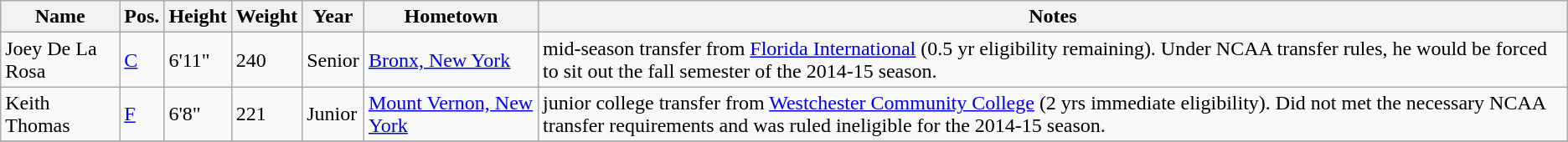<table class="wikitable sortable" border="1">
<tr>
<th>Name</th>
<th>Pos.</th>
<th>Height</th>
<th>Weight</th>
<th>Year</th>
<th>Hometown</th>
<th class="unsortable">Notes</th>
</tr>
<tr>
<td sortname>Joey De La Rosa</td>
<td><a href='#'>C</a></td>
<td>6'11"</td>
<td>240</td>
<td>Senior</td>
<td><a href='#'>Bronx, New York</a></td>
<td>mid-season transfer from <a href='#'>Florida International</a> (0.5 yr eligibility remaining). Under NCAA transfer rules, he would be forced to sit out the fall semester of the 2014-15 season.</td>
</tr>
<tr>
<td sortname>Keith Thomas</td>
<td><a href='#'>F</a></td>
<td>6'8"</td>
<td>221</td>
<td>Junior</td>
<td><a href='#'>Mount Vernon, New York</a></td>
<td>junior college transfer from <a href='#'>Westchester Community College</a> (2 yrs immediate eligibility). Did not met the necessary NCAA transfer requirements and was ruled ineligible for the 2014-15 season.</td>
</tr>
<tr>
</tr>
</table>
